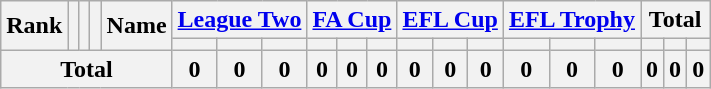<table class="wikitable sortable" style="text-align:center;">
<tr>
<th rowspan="2">Rank</th>
<th rowspan="2"></th>
<th rowspan="2"></th>
<th rowspan="2"></th>
<th rowspan="2">Name</th>
<th colspan="3"><a href='#'>League Two</a></th>
<th colspan="3"><a href='#'>FA Cup</a></th>
<th colspan="3"><a href='#'>EFL Cup</a></th>
<th colspan="3"><a href='#'>EFL Trophy</a></th>
<th colspan="3">Total</th>
</tr>
<tr>
<th></th>
<th></th>
<th></th>
<th></th>
<th></th>
<th></th>
<th></th>
<th></th>
<th></th>
<th></th>
<th></th>
<th></th>
<th></th>
<th></th>
<th></th>
</tr>
<tr>
<th colspan="5">Total</th>
<th>0</th>
<th>0</th>
<th>0</th>
<th>0</th>
<th>0</th>
<th>0</th>
<th>0</th>
<th>0</th>
<th>0</th>
<th>0</th>
<th>0</th>
<th>0</th>
<th>0</th>
<th>0</th>
<th>0</th>
</tr>
</table>
